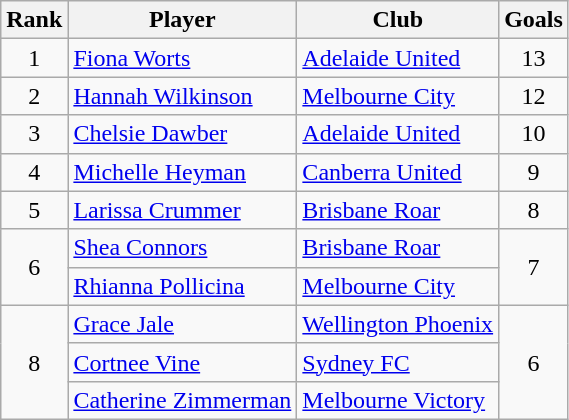<table class="wikitable" style="text-align:center;">
<tr>
<th>Rank</th>
<th>Player</th>
<th>Club</th>
<th>Goals</th>
</tr>
<tr>
<td rowspan=1>1</td>
<td align=left> <a href='#'>Fiona Worts</a></td>
<td align=left><a href='#'>Adelaide United</a></td>
<td rowspan=1>13</td>
</tr>
<tr>
<td rowspan=1>2</td>
<td align=left> <a href='#'>Hannah Wilkinson</a></td>
<td align=left><a href='#'>Melbourne City</a></td>
<td rowspan=1>12</td>
</tr>
<tr>
<td rowspan=1>3</td>
<td align=left> <a href='#'>Chelsie Dawber</a></td>
<td align=left><a href='#'>Adelaide United</a></td>
<td rowspan=1>10</td>
</tr>
<tr>
<td rowspan=1>4</td>
<td align=left> <a href='#'>Michelle Heyman</a></td>
<td align=left><a href='#'>Canberra United</a></td>
<td rowspan=1>9</td>
</tr>
<tr>
<td rowspan=1>5</td>
<td align=left> <a href='#'>Larissa Crummer</a></td>
<td align=left><a href='#'>Brisbane Roar</a></td>
<td rowspan=1>8</td>
</tr>
<tr>
<td rowspan=2>6</td>
<td align=left> <a href='#'>Shea Connors</a></td>
<td align=left><a href='#'>Brisbane Roar</a></td>
<td rowspan=2>7</td>
</tr>
<tr>
<td align=left> <a href='#'>Rhianna Pollicina</a></td>
<td align=left><a href='#'>Melbourne City</a></td>
</tr>
<tr>
<td rowspan=3>8</td>
<td align=left> <a href='#'>Grace Jale</a></td>
<td align=left><a href='#'>Wellington Phoenix</a></td>
<td rowspan=3>6</td>
</tr>
<tr>
<td align=left> <a href='#'>Cortnee Vine</a></td>
<td align=left><a href='#'>Sydney FC</a></td>
</tr>
<tr>
<td align=left> <a href='#'>Catherine Zimmerman</a></td>
<td align=left><a href='#'>Melbourne Victory</a></td>
</tr>
</table>
